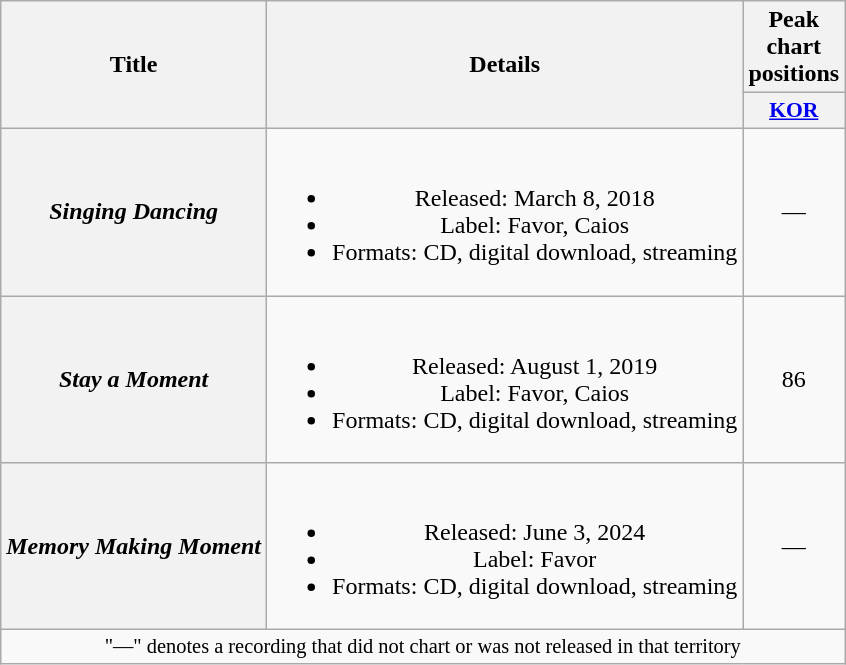<table class="wikitable plainrowheaders" style="text-align:center">
<tr>
<th scope="col" rowspan="2">Title</th>
<th scope="col" rowspan="2">Details</th>
<th scope="col">Peak chart positions</th>
</tr>
<tr>
<th scope="col" style="font-size:90%; width:2.5em"><a href='#'>KOR</a><br></th>
</tr>
<tr>
<th scope="row"><em>Singing Dancing</em></th>
<td><br><ul><li>Released: March 8, 2018</li><li>Label: Favor, Caios</li><li>Formats: CD, digital download, streaming</li></ul></td>
<td>—</td>
</tr>
<tr>
<th scope="row"><em>Stay a Moment</em></th>
<td><br><ul><li>Released: August 1, 2019</li><li>Label: Favor, Caios</li><li>Formats: CD, digital download, streaming</li></ul></td>
<td>86</td>
</tr>
<tr>
<th scope="row"><em>Memory Making Moment</em></th>
<td><br><ul><li>Released: June 3, 2024</li><li>Label: Favor</li><li>Formats: CD, digital download, streaming</li></ul></td>
<td>—</td>
</tr>
<tr>
<td colspan="3" style="font-size:85%">"—" denotes a recording that did not chart or was not released in that territory</td>
</tr>
</table>
